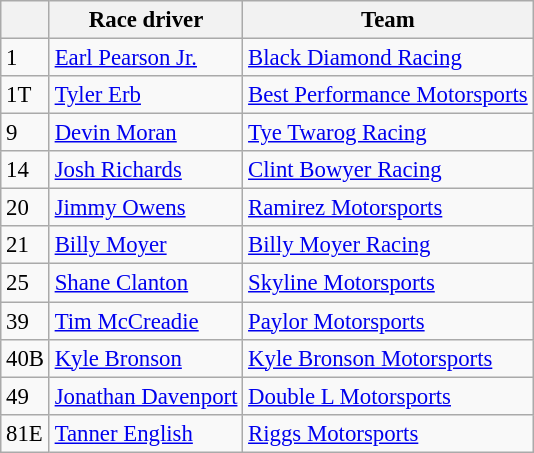<table class="wikitable" style="font-size: 95%;">
<tr>
<th></th>
<th>Race driver</th>
<th>Team</th>
</tr>
<tr>
<td>1</td>
<td><a href='#'>Earl Pearson Jr.</a></td>
<td><a href='#'>Black Diamond Racing</a></td>
</tr>
<tr>
<td>1T</td>
<td><a href='#'>Tyler Erb</a></td>
<td><a href='#'>Best Performance Motorsports</a></td>
</tr>
<tr>
<td>9</td>
<td><a href='#'>Devin Moran</a></td>
<td><a href='#'>Tye Twarog Racing</a></td>
</tr>
<tr>
<td>14</td>
<td><a href='#'>Josh Richards</a></td>
<td><a href='#'>Clint Bowyer Racing</a></td>
</tr>
<tr>
<td>20</td>
<td><a href='#'>Jimmy Owens</a></td>
<td><a href='#'>Ramirez Motorsports</a></td>
</tr>
<tr>
<td>21</td>
<td><a href='#'>Billy Moyer</a></td>
<td><a href='#'>Billy Moyer Racing</a></td>
</tr>
<tr>
<td>25</td>
<td><a href='#'>Shane Clanton</a></td>
<td><a href='#'>Skyline Motorsports</a></td>
</tr>
<tr>
<td>39</td>
<td><a href='#'>Tim McCreadie</a></td>
<td><a href='#'>Paylor Motorsports</a></td>
</tr>
<tr>
<td>40B</td>
<td><a href='#'>Kyle Bronson</a></td>
<td><a href='#'>Kyle Bronson Motorsports</a></td>
</tr>
<tr>
<td>49</td>
<td><a href='#'>Jonathan Davenport</a></td>
<td><a href='#'>Double L Motorsports</a></td>
</tr>
<tr>
<td>81E</td>
<td><a href='#'>Tanner English</a></td>
<td><a href='#'>Riggs Motorsports</a></td>
</tr>
</table>
